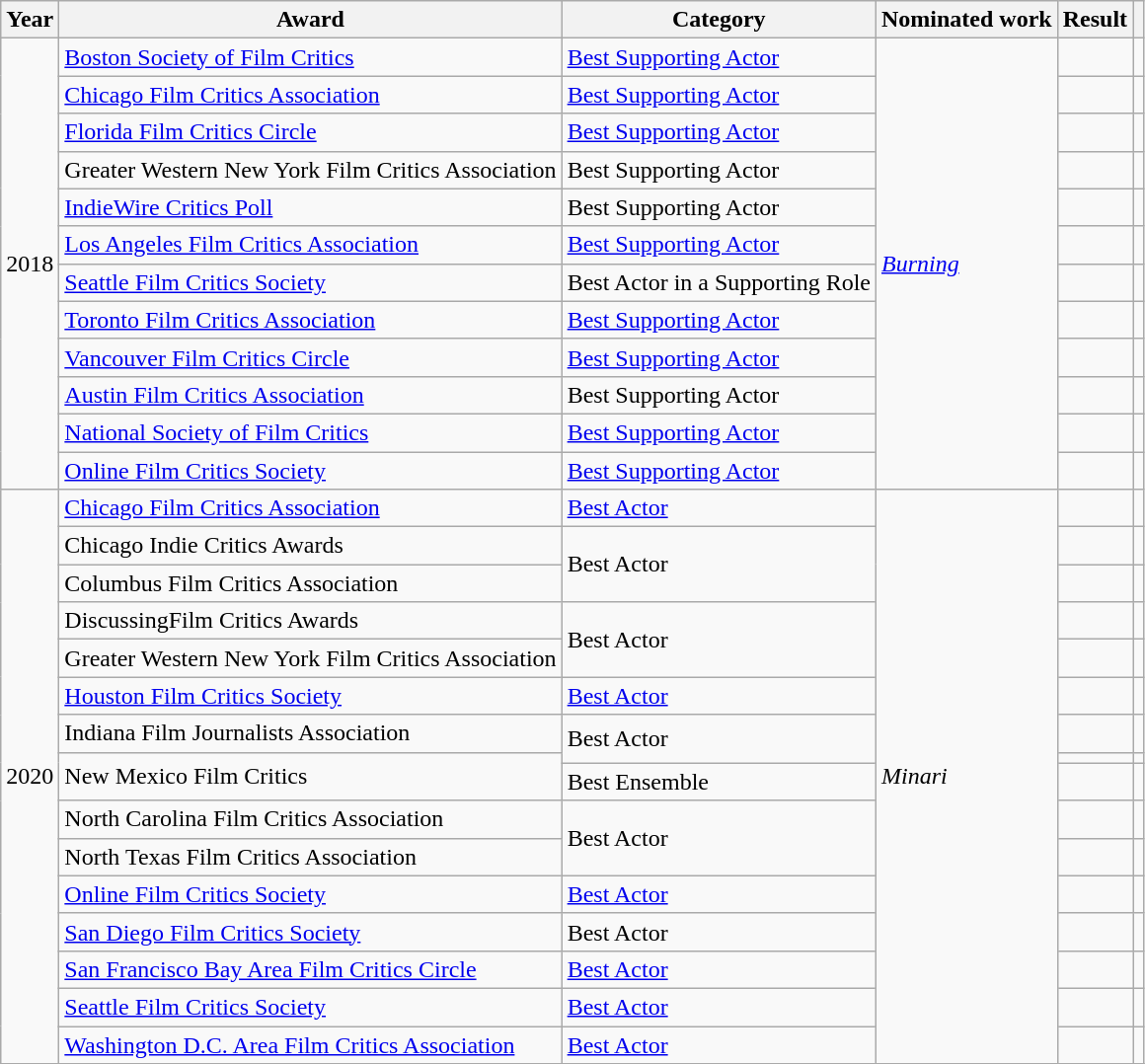<table class="wikitable sortable">
<tr>
<th>Year</th>
<th>Award</th>
<th>Category</th>
<th>Nominated work</th>
<th>Result</th>
<th class="unsortable"></th>
</tr>
<tr>
<td rowspan=12>2018</td>
<td><a href='#'>Boston Society of Film Critics</a></td>
<td><a href='#'>Best Supporting Actor</a></td>
<td rowspan=12><em><a href='#'>Burning</a></em></td>
<td></td>
<td></td>
</tr>
<tr>
<td><a href='#'>Chicago Film Critics Association</a></td>
<td><a href='#'>Best Supporting Actor</a></td>
<td></td>
<td></td>
</tr>
<tr>
<td><a href='#'>Florida Film Critics Circle</a></td>
<td><a href='#'>Best Supporting Actor</a></td>
<td></td>
<td></td>
</tr>
<tr>
<td>Greater Western New York Film Critics Association</td>
<td>Best Supporting Actor</td>
<td></td>
<td></td>
</tr>
<tr>
<td><a href='#'>IndieWire Critics Poll</a></td>
<td>Best Supporting Actor</td>
<td></td>
<td></td>
</tr>
<tr>
<td><a href='#'>Los Angeles Film Critics Association</a></td>
<td><a href='#'>Best Supporting Actor</a></td>
<td></td>
<td></td>
</tr>
<tr>
<td><a href='#'>Seattle Film Critics Society</a></td>
<td>Best Actor in a Supporting Role</td>
<td></td>
<td></td>
</tr>
<tr>
<td><a href='#'>Toronto Film Critics Association</a></td>
<td><a href='#'>Best Supporting Actor</a></td>
<td></td>
<td></td>
</tr>
<tr>
<td><a href='#'>Vancouver Film Critics Circle</a></td>
<td><a href='#'>Best Supporting Actor</a></td>
<td></td>
<td></td>
</tr>
<tr>
<td><a href='#'>Austin Film Critics Association</a></td>
<td>Best Supporting Actor</td>
<td></td>
<td></td>
</tr>
<tr>
<td><a href='#'>National Society of Film Critics</a></td>
<td><a href='#'>Best Supporting Actor</a></td>
<td></td>
<td></td>
</tr>
<tr>
<td><a href='#'>Online Film Critics Society</a></td>
<td><a href='#'>Best Supporting Actor</a></td>
<td></td>
<td></td>
</tr>
<tr>
<td rowspan=30>2020</td>
<td><a href='#'>Chicago Film Critics Association</a></td>
<td><a href='#'>Best Actor</a></td>
<td rowspan=22><em>Minari</em></td>
<td></td>
<td></td>
</tr>
<tr>
<td>Chicago Indie Critics Awards</td>
<td rowspan="2">Best Actor</td>
<td></td>
<td></td>
</tr>
<tr>
<td>Columbus Film Critics Association</td>
<td></td>
<td></td>
</tr>
<tr>
<td>DiscussingFilm Critics Awards</td>
<td rowspan="2">Best Actor</td>
<td></td>
<td></td>
</tr>
<tr>
<td>Greater Western New York Film Critics Association</td>
<td></td>
<td></td>
</tr>
<tr>
<td><a href='#'>Houston Film Critics Society</a></td>
<td><a href='#'>Best Actor</a></td>
<td></td>
<td></td>
</tr>
<tr>
<td>Indiana Film Journalists Association</td>
<td rowspan="2">Best Actor</td>
<td></td>
<td></td>
</tr>
<tr>
<td rowspan=2>New Mexico Film Critics</td>
<td></td>
<td></td>
</tr>
<tr>
<td>Best Ensemble</td>
<td></td>
<td></td>
</tr>
<tr>
<td>North Carolina Film Critics Association</td>
<td rowspan="2">Best Actor</td>
<td></td>
<td></td>
</tr>
<tr>
<td>North Texas Film Critics Association</td>
<td></td>
<td></td>
</tr>
<tr>
<td><a href='#'>Online Film Critics Society</a></td>
<td><a href='#'>Best Actor</a></td>
<td></td>
<td></td>
</tr>
<tr>
<td><a href='#'>San Diego Film Critics Society</a></td>
<td>Best Actor</td>
<td></td>
<td></td>
</tr>
<tr>
<td><a href='#'>San Francisco Bay Area Film Critics Circle</a></td>
<td><a href='#'>Best Actor</a></td>
<td></td>
<td></td>
</tr>
<tr>
<td><a href='#'>Seattle Film Critics Society</a></td>
<td><a href='#'>Best Actor</a></td>
<td></td>
<td></td>
</tr>
<tr>
<td><a href='#'>Washington D.C. Area Film Critics Association</a></td>
<td><a href='#'>Best Actor</a></td>
<td></td>
<td></td>
</tr>
<tr>
</tr>
</table>
